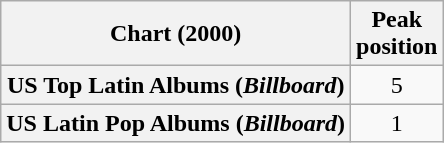<table class="wikitable sortable plainrowheaders" style="text-align:center">
<tr>
<th scope="col">Chart (2000)</th>
<th scope="col">Peak<br>position</th>
</tr>
<tr>
<th scope="row">US Top Latin Albums (<em>Billboard</em>)</th>
<td style="text-align:center;">5</td>
</tr>
<tr>
<th scope="row">US Latin Pop Albums (<em>Billboard</em>)</th>
<td style="text-align:center;">1</td>
</tr>
</table>
